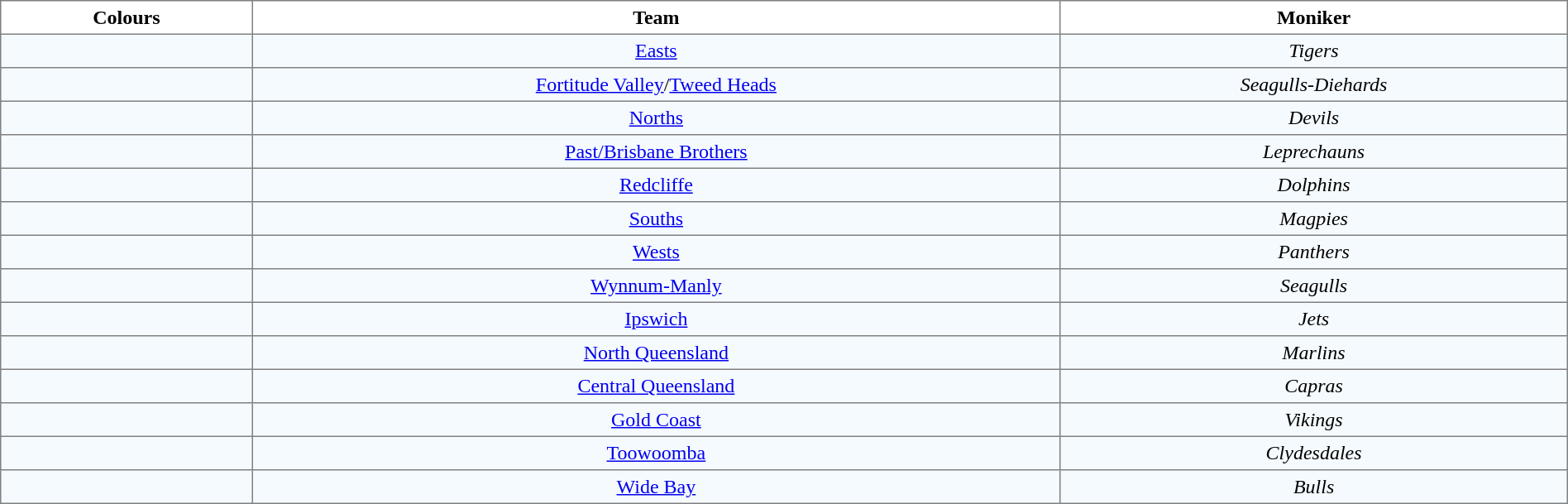<table cellspacing="0" cellpadding="4" border="1" style="border-collapse:collapse; font-size:100%; width:100%;">
<tr>
<th>Colours</th>
<th>Team</th>
<th>Moniker</th>
</tr>
<tr style="text-align:center; background:#f5faff;">
<td align="left"></td>
<td><a href='#'>Easts</a></td>
<td><em>Tigers</em></td>
</tr>
<tr style="text-align:center; background:#f5faff;">
<td align="left"></td>
<td><a href='#'>Fortitude Valley</a>/<a href='#'>Tweed Heads</a></td>
<td><em>Seagulls-Diehards</em></td>
</tr>
<tr style="text-align:center; background:#f5faff;">
<td align="left"></td>
<td><a href='#'>Norths</a></td>
<td><em>Devils</em></td>
</tr>
<tr style="text-align:center; background:#f5faff;">
<td align="left"></td>
<td><a href='#'>Past/Brisbane Brothers</a></td>
<td><em>Leprechauns</em></td>
</tr>
<tr style="text-align:center; background:#f5faff;">
<td align="left"></td>
<td><a href='#'>Redcliffe</a></td>
<td><em>Dolphins</em></td>
</tr>
<tr style="text-align:center; background:#f5faff;">
<td align="left"></td>
<td><a href='#'>Souths</a></td>
<td><em>Magpies</em></td>
</tr>
<tr style="text-align:center; background:#f5faff;">
<td align="left"></td>
<td><a href='#'>Wests</a></td>
<td><em>Panthers</em></td>
</tr>
<tr style="text-align:center; background:#f5faff;">
<td align="left"></td>
<td><a href='#'>Wynnum-Manly</a></td>
<td><em>Seagulls</em></td>
</tr>
<tr style="text-align:center; background:#f5faff;">
<td align="left"></td>
<td><a href='#'>Ipswich</a></td>
<td><em>Jets</em></td>
</tr>
<tr style="text-align:center; background:#f5faff;">
<td align="left"></td>
<td><a href='#'>North Queensland</a></td>
<td><em>Marlins</em></td>
</tr>
<tr style="text-align:center; background:#f5faff;">
<td align="left"></td>
<td><a href='#'>Central Queensland</a></td>
<td><em>Capras</em></td>
</tr>
<tr style="text-align:center; background:#f5faff;">
<td align="left"></td>
<td><a href='#'>Gold Coast</a></td>
<td><em>Vikings</em></td>
</tr>
<tr style="text-align:center; background:#f5faff;">
<td align="left"></td>
<td><a href='#'>Toowoomba</a></td>
<td><em>Clydesdales</em></td>
</tr>
<tr style="text-align:center; background:#f5faff;">
<td align="left"></td>
<td><a href='#'>Wide Bay</a></td>
<td><em>Bulls</em></td>
</tr>
</table>
